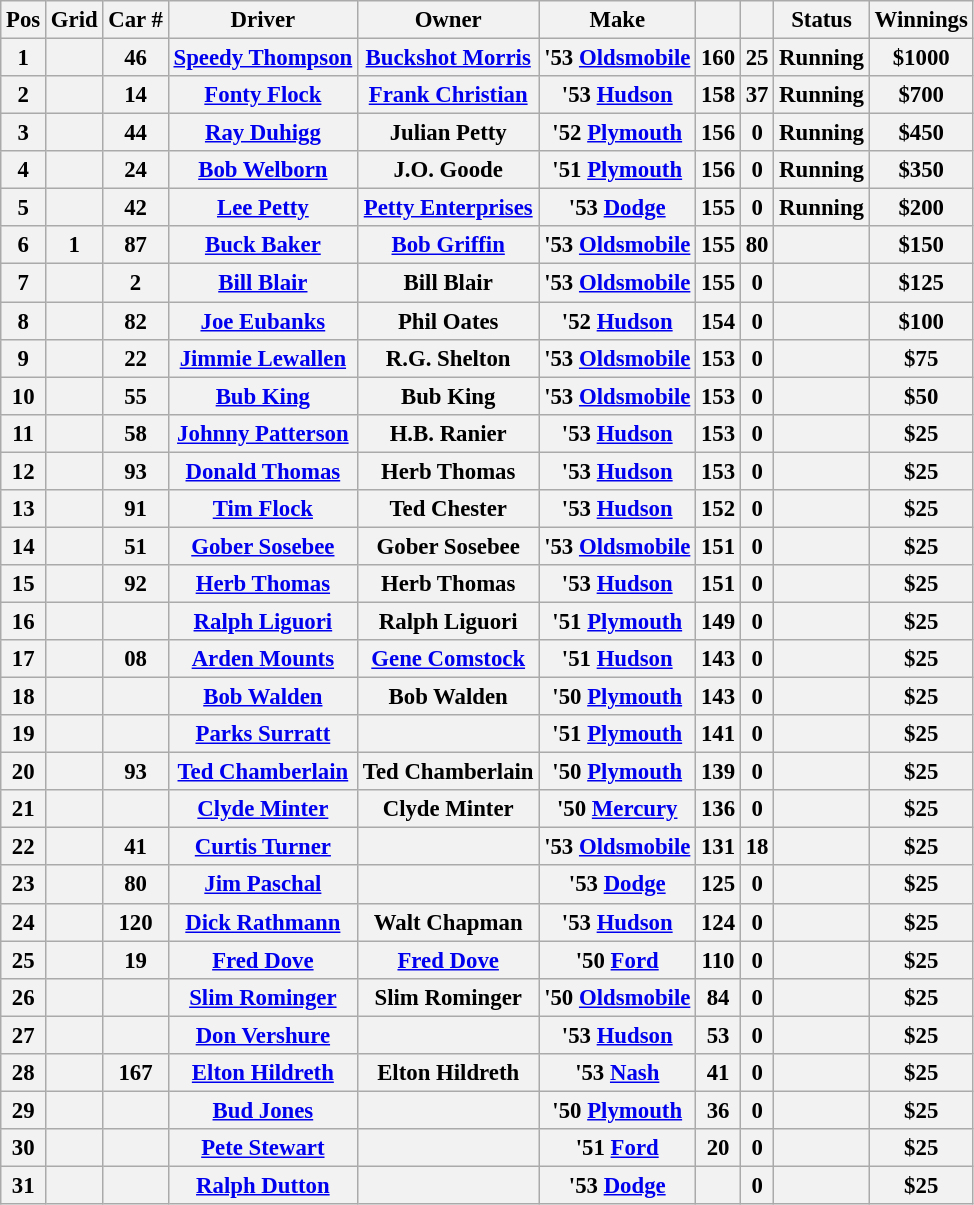<table class="sortable wikitable" style="font-size:95%">
<tr>
<th>Pos</th>
<th>Grid</th>
<th>Car #</th>
<th>Driver</th>
<th>Owner</th>
<th>Make</th>
<th></th>
<th></th>
<th>Status</th>
<th>Winnings</th>
</tr>
<tr>
<th>1</th>
<th></th>
<th>46</th>
<th><a href='#'>Speedy Thompson</a></th>
<th><a href='#'>Buckshot Morris</a></th>
<th>'53 <a href='#'>Oldsmobile</a></th>
<th>160</th>
<th>25</th>
<th>Running</th>
<th>$1000</th>
</tr>
<tr>
<th>2</th>
<th></th>
<th>14</th>
<th><a href='#'>Fonty Flock</a></th>
<th><a href='#'>Frank Christian</a></th>
<th>'53 <a href='#'>Hudson</a></th>
<th>158</th>
<th>37</th>
<th>Running</th>
<th>$700</th>
</tr>
<tr>
<th>3</th>
<th></th>
<th>44</th>
<th><a href='#'>Ray Duhigg</a></th>
<th>Julian Petty</th>
<th>'52 <a href='#'>Plymouth</a></th>
<th>156</th>
<th>0</th>
<th>Running</th>
<th>$450</th>
</tr>
<tr>
<th>4</th>
<th></th>
<th>24</th>
<th><a href='#'>Bob Welborn</a></th>
<th>J.O. Goode</th>
<th>'51 <a href='#'>Plymouth</a></th>
<th>156</th>
<th>0</th>
<th>Running</th>
<th>$350</th>
</tr>
<tr>
<th>5</th>
<th></th>
<th>42</th>
<th><a href='#'>Lee Petty</a></th>
<th><a href='#'>Petty Enterprises</a></th>
<th>'53 <a href='#'>Dodge</a></th>
<th>155</th>
<th>0</th>
<th>Running</th>
<th>$200</th>
</tr>
<tr>
<th>6</th>
<th>1</th>
<th>87</th>
<th><a href='#'>Buck Baker</a></th>
<th><a href='#'>Bob Griffin</a></th>
<th>'53 <a href='#'>Oldsmobile</a></th>
<th>155</th>
<th>80</th>
<th></th>
<th>$150</th>
</tr>
<tr>
<th>7</th>
<th></th>
<th>2</th>
<th><a href='#'>Bill Blair</a></th>
<th>Bill Blair</th>
<th>'53 <a href='#'>Oldsmobile</a></th>
<th>155</th>
<th>0</th>
<th></th>
<th>$125</th>
</tr>
<tr>
<th>8</th>
<th></th>
<th>82</th>
<th><a href='#'>Joe Eubanks</a></th>
<th>Phil Oates</th>
<th>'52 <a href='#'>Hudson</a></th>
<th>154</th>
<th>0</th>
<th></th>
<th>$100</th>
</tr>
<tr>
<th>9</th>
<th></th>
<th>22</th>
<th><a href='#'>Jimmie Lewallen</a></th>
<th>R.G. Shelton</th>
<th>'53 <a href='#'>Oldsmobile</a></th>
<th>153</th>
<th>0</th>
<th></th>
<th>$75</th>
</tr>
<tr>
<th>10</th>
<th></th>
<th>55</th>
<th><a href='#'>Bub King</a></th>
<th>Bub King</th>
<th>'53 <a href='#'>Oldsmobile</a></th>
<th>153</th>
<th>0</th>
<th></th>
<th>$50</th>
</tr>
<tr>
<th>11</th>
<th></th>
<th>58</th>
<th><a href='#'>Johnny Patterson</a></th>
<th>H.B. Ranier</th>
<th>'53 <a href='#'>Hudson</a></th>
<th>153</th>
<th>0</th>
<th></th>
<th>$25</th>
</tr>
<tr>
<th>12</th>
<th></th>
<th>93</th>
<th><a href='#'>Donald Thomas</a></th>
<th>Herb Thomas</th>
<th>'53 <a href='#'>Hudson</a></th>
<th>153</th>
<th>0</th>
<th></th>
<th>$25</th>
</tr>
<tr>
<th>13</th>
<th></th>
<th>91</th>
<th><a href='#'>Tim Flock</a></th>
<th>Ted Chester</th>
<th>'53 <a href='#'>Hudson</a></th>
<th>152</th>
<th>0</th>
<th></th>
<th>$25</th>
</tr>
<tr>
<th>14</th>
<th></th>
<th>51</th>
<th><a href='#'>Gober Sosebee</a></th>
<th>Gober Sosebee</th>
<th>'53 <a href='#'>Oldsmobile</a></th>
<th>151</th>
<th>0</th>
<th></th>
<th>$25</th>
</tr>
<tr>
<th>15</th>
<th></th>
<th>92</th>
<th><a href='#'>Herb Thomas</a></th>
<th>Herb Thomas</th>
<th>'53 <a href='#'>Hudson</a></th>
<th>151</th>
<th>0</th>
<th></th>
<th>$25</th>
</tr>
<tr>
<th>16</th>
<th></th>
<th></th>
<th><a href='#'>Ralph Liguori</a></th>
<th>Ralph Liguori</th>
<th>'51 <a href='#'>Plymouth</a></th>
<th>149</th>
<th>0</th>
<th></th>
<th>$25</th>
</tr>
<tr>
<th>17</th>
<th></th>
<th>08</th>
<th><a href='#'>Arden Mounts</a></th>
<th><a href='#'>Gene Comstock</a></th>
<th>'51 <a href='#'>Hudson</a></th>
<th>143</th>
<th>0</th>
<th></th>
<th>$25</th>
</tr>
<tr>
<th>18</th>
<th></th>
<th></th>
<th><a href='#'>Bob Walden</a></th>
<th>Bob Walden</th>
<th>'50 <a href='#'>Plymouth</a></th>
<th>143</th>
<th>0</th>
<th></th>
<th>$25</th>
</tr>
<tr>
<th>19</th>
<th></th>
<th></th>
<th><a href='#'>Parks Surratt</a></th>
<th></th>
<th>'51 <a href='#'>Plymouth</a></th>
<th>141</th>
<th>0</th>
<th></th>
<th>$25</th>
</tr>
<tr>
<th>20</th>
<th></th>
<th>93</th>
<th><a href='#'>Ted Chamberlain</a></th>
<th>Ted Chamberlain</th>
<th>'50 <a href='#'>Plymouth</a></th>
<th>139</th>
<th>0</th>
<th></th>
<th>$25</th>
</tr>
<tr>
<th>21</th>
<th></th>
<th></th>
<th><a href='#'>Clyde Minter</a></th>
<th>Clyde Minter</th>
<th>'50 <a href='#'>Mercury</a></th>
<th>136</th>
<th>0</th>
<th></th>
<th>$25</th>
</tr>
<tr>
<th>22</th>
<th></th>
<th>41</th>
<th><a href='#'>Curtis Turner</a></th>
<th></th>
<th>'53 <a href='#'>Oldsmobile</a></th>
<th>131</th>
<th>18</th>
<th></th>
<th>$25</th>
</tr>
<tr>
<th>23</th>
<th></th>
<th>80</th>
<th><a href='#'>Jim Paschal</a></th>
<th></th>
<th>'53 <a href='#'>Dodge</a></th>
<th>125</th>
<th>0</th>
<th></th>
<th>$25</th>
</tr>
<tr>
<th>24</th>
<th></th>
<th>120</th>
<th><a href='#'>Dick Rathmann</a></th>
<th>Walt Chapman</th>
<th>'53 <a href='#'>Hudson</a></th>
<th>124</th>
<th>0</th>
<th></th>
<th>$25</th>
</tr>
<tr>
<th>25</th>
<th></th>
<th>19</th>
<th><a href='#'>Fred Dove</a></th>
<th><a href='#'>Fred Dove</a></th>
<th>'50 <a href='#'>Ford</a></th>
<th>110</th>
<th>0</th>
<th></th>
<th>$25</th>
</tr>
<tr>
<th>26</th>
<th></th>
<th></th>
<th><a href='#'>Slim Rominger</a></th>
<th>Slim Rominger</th>
<th>'50 <a href='#'>Oldsmobile</a></th>
<th>84</th>
<th>0</th>
<th></th>
<th>$25</th>
</tr>
<tr>
<th>27</th>
<th></th>
<th></th>
<th><a href='#'>Don Vershure</a></th>
<th></th>
<th>'53 <a href='#'>Hudson</a></th>
<th>53</th>
<th>0</th>
<th></th>
<th>$25</th>
</tr>
<tr>
<th>28</th>
<th></th>
<th>167</th>
<th><a href='#'>Elton Hildreth</a></th>
<th>Elton Hildreth</th>
<th>'53 <a href='#'>Nash</a></th>
<th>41</th>
<th>0</th>
<th></th>
<th>$25</th>
</tr>
<tr>
<th>29</th>
<th></th>
<th></th>
<th><a href='#'>Bud Jones</a></th>
<th></th>
<th>'50 <a href='#'>Plymouth</a></th>
<th>36</th>
<th>0</th>
<th></th>
<th>$25</th>
</tr>
<tr>
<th>30</th>
<th></th>
<th></th>
<th><a href='#'>Pete Stewart</a></th>
<th></th>
<th>'51 <a href='#'>Ford</a></th>
<th>20</th>
<th>0</th>
<th></th>
<th>$25</th>
</tr>
<tr>
<th>31</th>
<th></th>
<th></th>
<th><a href='#'>Ralph Dutton</a></th>
<th></th>
<th>'53 <a href='#'>Dodge</a></th>
<th></th>
<th>0</th>
<th></th>
<th>$25</th>
</tr>
</table>
